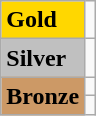<table class="wikitable">
<tr>
<td bgcolor="gold"><strong>Gold</strong></td>
<td></td>
</tr>
<tr>
<td bgcolor="silver"><strong>Silver</strong></td>
<td></td>
</tr>
<tr>
<td rowspan="2" bgcolor="#cc9966"><strong>Bronze</strong></td>
<td></td>
</tr>
<tr>
<td></td>
</tr>
</table>
